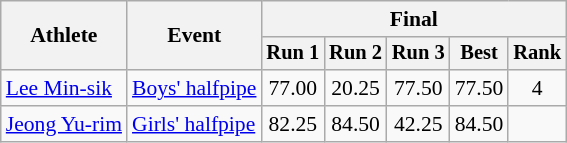<table class="wikitable" style="font-size:90%">
<tr>
<th rowspan=2>Athlete</th>
<th rowspan=2>Event</th>
<th colspan=5>Final</th>
</tr>
<tr style="font-size:95%">
<th>Run 1</th>
<th>Run 2</th>
<th>Run 3</th>
<th>Best</th>
<th>Rank</th>
</tr>
<tr align=center>
<td align=left><a href='#'>Lee Min-sik</a></td>
<td align=left><a href='#'>Boys' halfpipe</a></td>
<td>77.00</td>
<td>20.25</td>
<td>77.50</td>
<td>77.50</td>
<td>4</td>
</tr>
<tr align=center>
<td align=left><a href='#'>Jeong Yu-rim</a></td>
<td align=left><a href='#'>Girls' halfpipe</a></td>
<td>82.25</td>
<td>84.50</td>
<td>42.25</td>
<td>84.50</td>
<td></td>
</tr>
</table>
